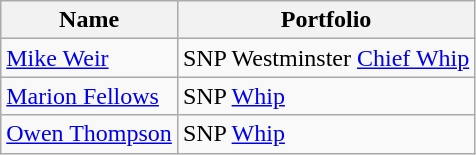<table class="wikitable">
<tr>
<th>Name</th>
<th>Portfolio</th>
</tr>
<tr>
<td><a href='#'>Mike Weir</a> </td>
<td>SNP Westminster <a href='#'>Chief Whip</a></td>
</tr>
<tr>
<td><a href='#'>Marion Fellows</a> </td>
<td>SNP <a href='#'>Whip</a></td>
</tr>
<tr>
<td><a href='#'>Owen Thompson</a> </td>
<td>SNP <a href='#'>Whip</a></td>
</tr>
</table>
